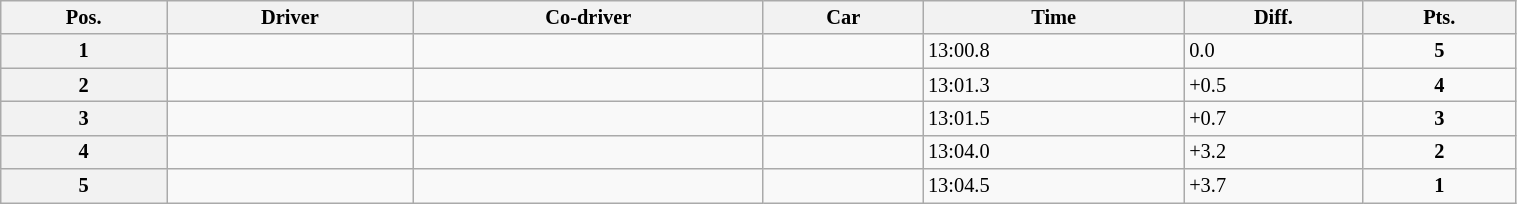<table class="wikitable" width=80% style="font-size: 85%;">
<tr>
<th>Pos.</th>
<th>Driver</th>
<th>Co-driver</th>
<th>Car</th>
<th>Time</th>
<th>Diff.</th>
<th>Pts.</th>
</tr>
<tr>
<th>1</th>
<td></td>
<td></td>
<td></td>
<td>13:00.8</td>
<td>0.0</td>
<td align="center"><strong>5</strong></td>
</tr>
<tr>
<th>2</th>
<td></td>
<td></td>
<td></td>
<td>13:01.3</td>
<td>+0.5</td>
<td align="center"><strong>4</strong></td>
</tr>
<tr>
<th>3</th>
<td></td>
<td></td>
<td></td>
<td>13:01.5</td>
<td>+0.7</td>
<td align="center"><strong>3</strong></td>
</tr>
<tr>
<th>4</th>
<td></td>
<td></td>
<td></td>
<td>13:04.0</td>
<td>+3.2</td>
<td align="center"><strong>2</strong></td>
</tr>
<tr>
<th>5</th>
<td></td>
<td></td>
<td></td>
<td>13:04.5</td>
<td>+3.7</td>
<td align="center"><strong>1</strong></td>
</tr>
</table>
